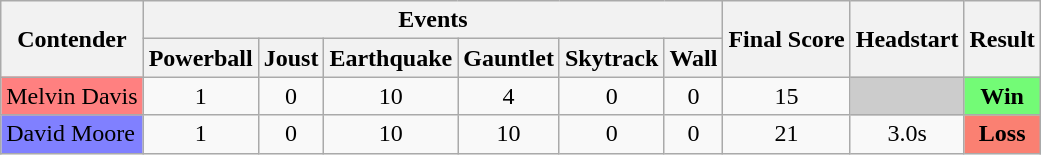<table class="wikitable" style="text-align:center;">
<tr>
<th rowspan=2>Contender</th>
<th colspan=6>Events</th>
<th rowspan=2>Final Score</th>
<th rowspan=2>Headstart</th>
<th rowspan=2>Result</th>
</tr>
<tr>
<th>Powerball</th>
<th>Joust</th>
<th>Earthquake</th>
<th>Gauntlet</th>
<th>Skytrack</th>
<th>Wall</th>
</tr>
<tr>
<td bgcolor=#ff8080 style="text-align:left;">Melvin Davis</td>
<td>1</td>
<td>0</td>
<td>10</td>
<td>4</td>
<td>0</td>
<td>0</td>
<td>15</td>
<td style="background:#ccc"></td>
<td style="text-align:center; background:#73fb76;"><strong>Win</strong></td>
</tr>
<tr>
<td bgcolor=#8080ff style="text-align:left;">David Moore</td>
<td>1</td>
<td>0</td>
<td>10</td>
<td>10</td>
<td>0</td>
<td>0</td>
<td>21</td>
<td>3.0s</td>
<td style="text-align:center; background:salmon;"><strong>Loss</strong></td>
</tr>
</table>
